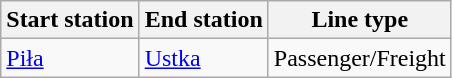<table class="wikitable">
<tr>
<th>Start station</th>
<th>End station</th>
<th>Line type</th>
</tr>
<tr>
<td><a href='#'>Piła</a></td>
<td><a href='#'>Ustka</a></td>
<td>Passenger/Freight</td>
</tr>
</table>
